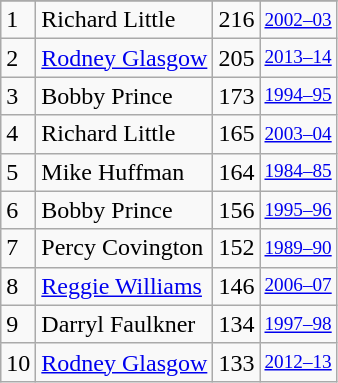<table class="wikitable">
<tr>
</tr>
<tr>
<td>1</td>
<td>Richard Little</td>
<td>216</td>
<td style="font-size:80%;"><a href='#'>2002–03</a></td>
</tr>
<tr>
<td>2</td>
<td><a href='#'>Rodney Glasgow</a></td>
<td>205</td>
<td style="font-size:80%;"><a href='#'>2013–14</a></td>
</tr>
<tr>
<td>3</td>
<td>Bobby Prince</td>
<td>173</td>
<td style="font-size:80%;"><a href='#'>1994–95</a></td>
</tr>
<tr>
<td>4</td>
<td>Richard Little</td>
<td>165</td>
<td style="font-size:80%;"><a href='#'>2003–04</a></td>
</tr>
<tr>
<td>5</td>
<td>Mike Huffman</td>
<td>164</td>
<td style="font-size:80%;"><a href='#'>1984–85</a></td>
</tr>
<tr>
<td>6</td>
<td>Bobby Prince</td>
<td>156</td>
<td style="font-size:80%;"><a href='#'>1995–96</a></td>
</tr>
<tr>
<td>7</td>
<td>Percy Covington</td>
<td>152</td>
<td style="font-size:80%;"><a href='#'>1989–90</a></td>
</tr>
<tr>
<td>8</td>
<td><a href='#'>Reggie Williams</a></td>
<td>146</td>
<td style="font-size:80%;"><a href='#'>2006–07</a></td>
</tr>
<tr>
<td>9</td>
<td>Darryl Faulkner</td>
<td>134</td>
<td style="font-size:80%;"><a href='#'>1997–98</a></td>
</tr>
<tr>
<td>10</td>
<td><a href='#'>Rodney Glasgow</a></td>
<td>133</td>
<td style="font-size:80%;"><a href='#'>2012–13</a></td>
</tr>
</table>
